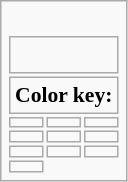<table class="wikitable floatright">
<tr>
<td><br><table class="floatright" style="font-size: 90%";>
<tr>
<td colspan=3><br>














</td>
</tr>
<tr>
<td colspan=3><strong>Color key:</strong></td>
</tr>
<tr>
<td></td>
<td></td>
<td></td>
</tr>
<tr>
<td></td>
<td></td>
<td></td>
</tr>
<tr>
<td></td>
<td></td>
<td></td>
</tr>
<tr>
<td></td>
</tr>
</table>
</td>
</tr>
</table>
